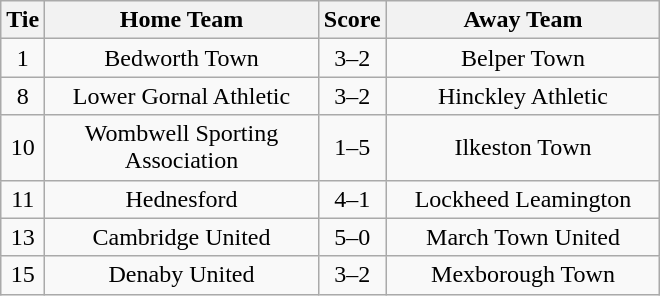<table class="wikitable" style="text-align:center;">
<tr>
<th width=20>Tie</th>
<th width=175>Home Team</th>
<th width=20>Score</th>
<th width=175>Away Team</th>
</tr>
<tr>
<td>1</td>
<td>Bedworth Town</td>
<td>3–2</td>
<td>Belper Town</td>
</tr>
<tr>
<td>8</td>
<td>Lower Gornal Athletic</td>
<td>3–2</td>
<td>Hinckley Athletic</td>
</tr>
<tr>
<td>10</td>
<td>Wombwell Sporting Association</td>
<td>1–5</td>
<td>Ilkeston Town</td>
</tr>
<tr>
<td>11</td>
<td>Hednesford</td>
<td>4–1</td>
<td>Lockheed Leamington</td>
</tr>
<tr>
<td>13</td>
<td>Cambridge United</td>
<td>5–0</td>
<td>March Town United</td>
</tr>
<tr>
<td>15</td>
<td>Denaby United</td>
<td>3–2</td>
<td>Mexborough Town</td>
</tr>
</table>
